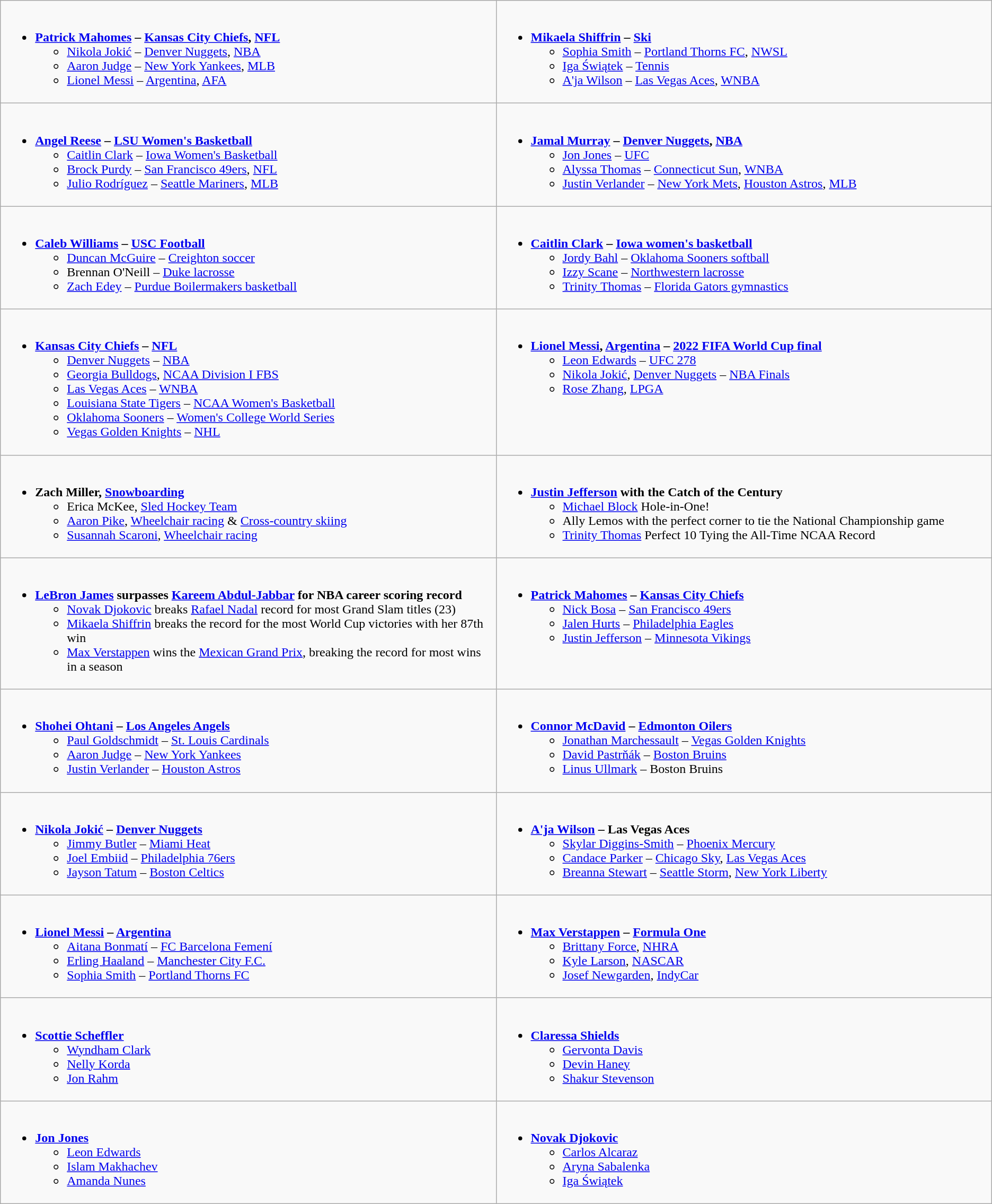<table class=wikitable>
<tr>
<td valign="top" width="50%"><br><ul><li><strong><a href='#'>Patrick Mahomes</a> – <a href='#'>Kansas City Chiefs</a>, <a href='#'>NFL</a></strong><ul><li><a href='#'>Nikola Jokić</a> – <a href='#'>Denver Nuggets</a>, <a href='#'>NBA</a></li><li><a href='#'>Aaron Judge</a> – <a href='#'>New York Yankees</a>, <a href='#'>MLB</a></li><li><a href='#'>Lionel Messi</a> – <a href='#'>Argentina</a>, <a href='#'>AFA</a></li></ul></li></ul></td>
<td valign="top" width="50%"><br><ul><li><strong><a href='#'>Mikaela Shiffrin</a> – <a href='#'>Ski</a></strong><ul><li><a href='#'>Sophia Smith</a> – <a href='#'>Portland Thorns FC</a>, <a href='#'>NWSL</a></li><li><a href='#'>Iga Świątek</a> – <a href='#'>Tennis</a></li><li><a href='#'>A'ja Wilson</a> – <a href='#'>Las Vegas Aces</a>, <a href='#'>WNBA</a></li></ul></li></ul></td>
</tr>
<tr>
<td valign="top" width="50%"><br><ul><li><strong><a href='#'>Angel Reese</a> – <a href='#'>LSU Women's Basketball</a></strong><ul><li><a href='#'>Caitlin Clark</a> – <a href='#'>Iowa Women's Basketball</a></li><li><a href='#'>Brock Purdy</a> – <a href='#'>San Francisco 49ers</a>, <a href='#'>NFL</a></li><li><a href='#'>Julio Rodríguez</a> – <a href='#'>Seattle Mariners</a>, <a href='#'>MLB</a></li></ul></li></ul></td>
<td valign="top" width="50%"><br><ul><li><strong><a href='#'>Jamal Murray</a> – <a href='#'>Denver Nuggets</a>, <a href='#'>NBA</a></strong><ul><li><a href='#'>Jon Jones</a> – <a href='#'>UFC</a></li><li><a href='#'>Alyssa Thomas</a> – <a href='#'>Connecticut Sun</a>, <a href='#'>WNBA</a></li><li><a href='#'>Justin Verlander</a> – <a href='#'>New York Mets</a>, <a href='#'>Houston Astros</a>, <a href='#'>MLB</a></li></ul></li></ul></td>
</tr>
<tr>
<td valign="top" width="50%"><br><ul><li><strong><a href='#'>Caleb Williams</a> – <a href='#'>USC Football</a></strong><ul><li><a href='#'>Duncan McGuire</a> – <a href='#'>Creighton soccer</a></li><li>Brennan O'Neill – <a href='#'>Duke lacrosse</a></li><li><a href='#'>Zach Edey</a> – <a href='#'>Purdue Boilermakers basketball</a></li></ul></li></ul></td>
<td valign="top" width="50%"><br><ul><li><strong><a href='#'>Caitlin Clark</a> – <a href='#'>Iowa women's basketball</a></strong><ul><li><a href='#'>Jordy Bahl</a> – <a href='#'>Oklahoma Sooners softball</a></li><li><a href='#'>Izzy Scane</a> – <a href='#'>Northwestern lacrosse</a></li><li><a href='#'>Trinity Thomas</a> – <a href='#'>Florida Gators gymnastics</a></li></ul></li></ul></td>
</tr>
<tr>
<td valign="top" width="50%"><br><ul><li><strong><a href='#'>Kansas City Chiefs</a> – <a href='#'>NFL</a></strong><ul><li><a href='#'>Denver Nuggets</a> – <a href='#'>NBA</a></li><li><a href='#'>Georgia Bulldogs</a>, <a href='#'>NCAA Division I FBS</a></li><li><a href='#'>Las Vegas Aces</a> – <a href='#'>WNBA</a></li><li><a href='#'>Louisiana State Tigers</a> – <a href='#'>NCAA Women's Basketball</a></li><li><a href='#'>Oklahoma Sooners</a> – <a href='#'>Women's College World Series</a></li><li><a href='#'>Vegas Golden Knights</a> – <a href='#'>NHL</a></li></ul></li></ul></td>
<td valign="top" width="50%"><br><ul><li><strong><a href='#'>Lionel Messi</a>, <a href='#'>Argentina</a> – <a href='#'>2022 FIFA World Cup final</a></strong><ul><li><a href='#'>Leon Edwards</a> – <a href='#'>UFC 278</a></li><li><a href='#'>Nikola Jokić</a>, <a href='#'>Denver Nuggets</a> – <a href='#'>NBA Finals</a></li><li><a href='#'>Rose Zhang</a>, <a href='#'>LPGA</a></li></ul></li></ul></td>
</tr>
<tr>
<td valign="top" width="50%"><br><ul><li><strong>Zach Miller, <a href='#'>Snowboarding</a></strong><ul><li>Erica McKee, <a href='#'>Sled Hockey Team</a></li><li><a href='#'>Aaron Pike</a>, <a href='#'>Wheelchair racing</a> & <a href='#'>Cross-country skiing</a></li><li><a href='#'>Susannah Scaroni</a>, <a href='#'>Wheelchair racing</a></li></ul></li></ul></td>
<td valign="top" width="50%"><br><ul><li><strong><a href='#'>Justin Jefferson</a> with the Catch of the Century</strong><ul><li><a href='#'>Michael Block</a> Hole-in-One!</li><li>Ally Lemos with the perfect corner to tie the National Championship game</li><li><a href='#'>Trinity Thomas</a> Perfect 10 Tying the All-Time NCAA Record</li></ul></li></ul></td>
</tr>
<tr>
<td valign="top" width="50%"><br><ul><li><strong><a href='#'>LeBron James</a> surpasses <a href='#'>Kareem Abdul-Jabbar</a> for NBA career scoring record</strong><ul><li><a href='#'>Novak Djokovic</a> breaks <a href='#'>Rafael Nadal</a> record for most Grand Slam titles (23)</li><li><a href='#'>Mikaela Shiffrin</a> breaks the record for the most World Cup victories with her 87th win</li><li><a href='#'>Max Verstappen</a> wins the <a href='#'>Mexican Grand Prix</a>, breaking the record for most wins in a season</li></ul></li></ul></td>
<td valign="top" width="50%"><br><ul><li><strong><a href='#'>Patrick Mahomes</a> – <a href='#'>Kansas City Chiefs</a></strong><ul><li><a href='#'>Nick Bosa</a> – <a href='#'>San Francisco 49ers</a></li><li><a href='#'>Jalen Hurts</a> – <a href='#'>Philadelphia Eagles</a></li><li><a href='#'>Justin Jefferson</a> – <a href='#'>Minnesota Vikings</a></li></ul></li></ul></td>
</tr>
<tr>
<td valign="top" width="50%"><br><ul><li><strong><a href='#'>Shohei Ohtani</a> – <a href='#'>Los Angeles Angels</a></strong><ul><li><a href='#'>Paul Goldschmidt</a> – <a href='#'>St. Louis Cardinals</a></li><li><a href='#'>Aaron Judge</a> – <a href='#'>New York Yankees</a></li><li><a href='#'>Justin Verlander</a> – <a href='#'>Houston Astros</a></li></ul></li></ul></td>
<td valign="top" width="50%"><br><ul><li><strong><a href='#'>Connor McDavid</a> – <a href='#'>Edmonton Oilers</a></strong><ul><li><a href='#'>Jonathan Marchessault</a> – <a href='#'>Vegas Golden Knights</a></li><li><a href='#'>David Pastrňák</a> – <a href='#'>Boston Bruins</a></li><li><a href='#'>Linus Ullmark</a> – Boston Bruins</li></ul></li></ul></td>
</tr>
<tr>
<td valign="top" width="50%"><br><ul><li><strong><a href='#'>Nikola Jokić</a> – <a href='#'>Denver Nuggets</a></strong><ul><li><a href='#'>Jimmy Butler</a> – <a href='#'>Miami Heat</a></li><li><a href='#'>Joel Embiid</a> – <a href='#'>Philadelphia 76ers</a></li><li><a href='#'>Jayson Tatum</a> – <a href='#'>Boston Celtics</a></li></ul></li></ul></td>
<td valign="top" width="50%"><br><ul><li><strong><a href='#'>A'ja Wilson</a> – Las Vegas Aces</strong><ul><li><a href='#'>Skylar Diggins-Smith</a> – <a href='#'>Phoenix Mercury</a></li><li><a href='#'>Candace Parker</a> – <a href='#'>Chicago Sky</a>, <a href='#'>Las Vegas Aces</a></li><li><a href='#'>Breanna Stewart</a> – <a href='#'>Seattle Storm</a>, <a href='#'>New York Liberty</a></li></ul></li></ul></td>
</tr>
<tr>
<td valign="top" width="50%"><br><ul><li><strong><a href='#'>Lionel Messi</a> – <a href='#'>Argentina</a></strong><ul><li><a href='#'>Aitana Bonmatí</a> – <a href='#'>FC Barcelona Femení</a></li><li><a href='#'>Erling Haaland</a> – <a href='#'>Manchester City F.C.</a></li><li><a href='#'>Sophia Smith</a> – <a href='#'>Portland Thorns FC</a></li></ul></li></ul></td>
<td valign="top" width="50%"><br><ul><li><strong><a href='#'>Max Verstappen</a> – <a href='#'>Formula One</a></strong><ul><li><a href='#'>Brittany Force</a>, <a href='#'>NHRA</a></li><li><a href='#'>Kyle Larson</a>, <a href='#'>NASCAR</a></li><li><a href='#'>Josef Newgarden</a>, <a href='#'>IndyCar</a></li></ul></li></ul></td>
</tr>
<tr>
<td valign="top" width="50%"><br><ul><li><strong><a href='#'>Scottie Scheffler</a></strong><ul><li><a href='#'>Wyndham Clark</a></li><li><a href='#'>Nelly Korda</a></li><li><a href='#'>Jon Rahm</a></li></ul></li></ul></td>
<td valign="top" width="50%"><br><ul><li><strong><a href='#'>Claressa Shields</a></strong><ul><li><a href='#'>Gervonta Davis</a></li><li><a href='#'>Devin Haney</a></li><li><a href='#'>Shakur Stevenson</a></li></ul></li></ul></td>
</tr>
<tr>
<td valign="top" width="50%"><br><ul><li><strong><a href='#'>Jon Jones</a></strong><ul><li><a href='#'>Leon Edwards</a></li><li><a href='#'>Islam Makhachev</a></li><li><a href='#'>Amanda Nunes</a></li></ul></li></ul></td>
<td valign="top" width="50%"><br><ul><li><strong><a href='#'>Novak Djokovic</a></strong><ul><li><a href='#'>Carlos Alcaraz</a></li><li><a href='#'>Aryna Sabalenka</a></li><li><a href='#'>Iga Świątek</a></li></ul></li></ul></td>
</tr>
</table>
